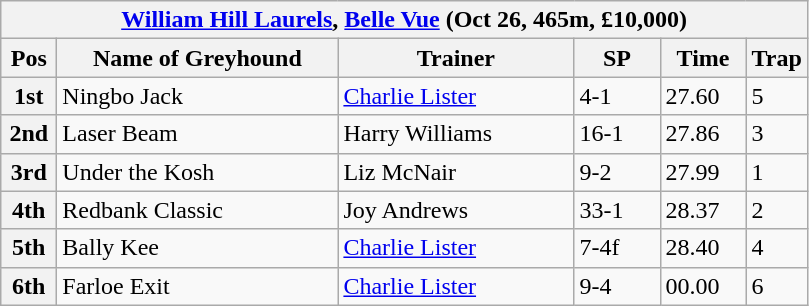<table class="wikitable">
<tr>
<th colspan="6"><a href='#'>William Hill Laurels</a>, <a href='#'>Belle Vue</a> (Oct 26, 465m, £10,000)</th>
</tr>
<tr>
<th width=30>Pos</th>
<th width=180>Name of Greyhound</th>
<th width=150>Trainer</th>
<th width=50>SP</th>
<th width=50>Time</th>
<th width=30>Trap</th>
</tr>
<tr>
<th>1st</th>
<td>Ningbo Jack</td>
<td><a href='#'>Charlie Lister</a></td>
<td>4-1</td>
<td>27.60</td>
<td>5</td>
</tr>
<tr>
<th>2nd</th>
<td>Laser Beam</td>
<td>Harry Williams</td>
<td>16-1</td>
<td>27.86</td>
<td>3</td>
</tr>
<tr>
<th>3rd</th>
<td>Under the Kosh</td>
<td>Liz McNair</td>
<td>9-2</td>
<td>27.99</td>
<td>1</td>
</tr>
<tr>
<th>4th</th>
<td>Redbank Classic</td>
<td>Joy Andrews</td>
<td>33-1</td>
<td>28.37</td>
<td>2</td>
</tr>
<tr>
<th>5th</th>
<td>Bally Kee</td>
<td><a href='#'>Charlie Lister</a></td>
<td>7-4f</td>
<td>28.40</td>
<td>4</td>
</tr>
<tr>
<th>6th</th>
<td>Farloe Exit</td>
<td><a href='#'>Charlie Lister</a></td>
<td>9-4</td>
<td>00.00</td>
<td>6</td>
</tr>
</table>
